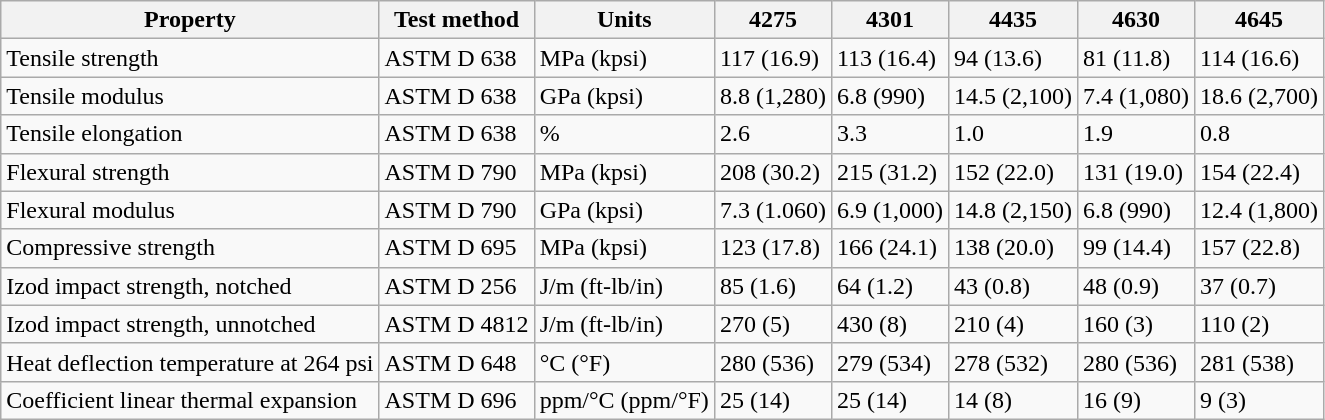<table class="wikitable">
<tr>
<th>Property</th>
<th>Test method</th>
<th>Units</th>
<th>4275</th>
<th>4301</th>
<th>4435</th>
<th>4630</th>
<th>4645</th>
</tr>
<tr>
<td>Tensile strength</td>
<td>ASTM D 638</td>
<td>MPa (kpsi)</td>
<td>117 (16.9)</td>
<td>113 (16.4)</td>
<td>94 (13.6)</td>
<td>81 (11.8)</td>
<td>114 (16.6)</td>
</tr>
<tr>
<td>Tensile modulus</td>
<td>ASTM D 638</td>
<td>GPa (kpsi)</td>
<td>8.8 (1,280)</td>
<td>6.8 (990)</td>
<td>14.5 (2,100)</td>
<td>7.4 (1,080)</td>
<td>18.6 (2,700)</td>
</tr>
<tr>
<td>Tensile elongation</td>
<td>ASTM D 638</td>
<td>%</td>
<td>2.6</td>
<td>3.3</td>
<td>1.0</td>
<td>1.9</td>
<td>0.8</td>
</tr>
<tr>
<td>Flexural strength</td>
<td>ASTM D 790</td>
<td>MPa (kpsi)</td>
<td>208 (30.2)</td>
<td>215 (31.2)</td>
<td>152 (22.0)</td>
<td>131 (19.0)</td>
<td>154 (22.4)</td>
</tr>
<tr>
<td>Flexural modulus</td>
<td>ASTM D 790</td>
<td>GPa (kpsi)</td>
<td>7.3 (1.060)</td>
<td>6.9 (1,000)</td>
<td>14.8 (2,150)</td>
<td>6.8 (990)</td>
<td>12.4 (1,800)</td>
</tr>
<tr>
<td>Compressive strength</td>
<td>ASTM D 695</td>
<td>MPa (kpsi)</td>
<td>123 (17.8)</td>
<td>166 (24.1)</td>
<td>138 (20.0)</td>
<td>99 (14.4)</td>
<td>157 (22.8)</td>
</tr>
<tr>
<td>Izod impact strength, notched</td>
<td>ASTM D 256</td>
<td>J/m (ft-lb/in)</td>
<td>85 (1.6)</td>
<td>64 (1.2)</td>
<td>43 (0.8)</td>
<td>48 (0.9)</td>
<td>37 (0.7)</td>
</tr>
<tr>
<td>Izod impact strength, unnotched</td>
<td>ASTM D 4812</td>
<td>J/m (ft-lb/in)</td>
<td>270 (5)</td>
<td>430 (8)</td>
<td>210 (4)</td>
<td>160 (3)</td>
<td>110 (2)</td>
</tr>
<tr>
<td>Heat deflection temperature at 264 psi</td>
<td>ASTM D 648</td>
<td>°C (°F)</td>
<td>280 (536)</td>
<td>279 (534)</td>
<td>278 (532)</td>
<td>280 (536)</td>
<td>281 (538)</td>
</tr>
<tr>
<td>Coefficient linear thermal expansion</td>
<td>ASTM D 696</td>
<td>ppm/°C (ppm/°F)</td>
<td>25 (14)</td>
<td>25 (14)</td>
<td>14 (8)</td>
<td>16 (9)</td>
<td>9 (3)</td>
</tr>
</table>
